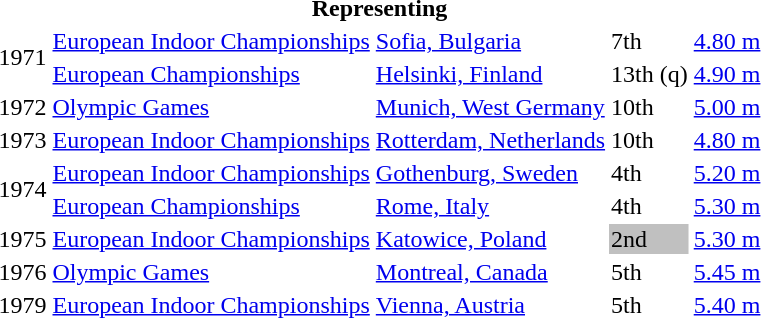<table>
<tr>
<th colspan="6">Representing </th>
</tr>
<tr>
<td rowspan=2>1971</td>
<td><a href='#'>European Indoor Championships</a></td>
<td><a href='#'>Sofia, Bulgaria</a></td>
<td>7th</td>
<td><a href='#'>4.80 m</a></td>
</tr>
<tr>
<td><a href='#'>European Championships</a></td>
<td><a href='#'>Helsinki, Finland</a></td>
<td>13th (q)</td>
<td><a href='#'>4.90 m</a></td>
</tr>
<tr>
<td>1972</td>
<td><a href='#'>Olympic Games</a></td>
<td><a href='#'>Munich, West Germany</a></td>
<td>10th</td>
<td><a href='#'>5.00 m</a></td>
</tr>
<tr>
<td>1973</td>
<td><a href='#'>European Indoor Championships</a></td>
<td><a href='#'>Rotterdam, Netherlands</a></td>
<td>10th</td>
<td><a href='#'>4.80 m</a></td>
</tr>
<tr>
<td rowspan=2>1974</td>
<td><a href='#'>European Indoor Championships</a></td>
<td><a href='#'>Gothenburg, Sweden</a></td>
<td>4th</td>
<td><a href='#'>5.20 m</a></td>
</tr>
<tr>
<td><a href='#'>European Championships</a></td>
<td><a href='#'>Rome, Italy</a></td>
<td>4th</td>
<td><a href='#'>5.30 m</a></td>
</tr>
<tr>
<td>1975</td>
<td><a href='#'>European Indoor Championships</a></td>
<td><a href='#'>Katowice, Poland</a></td>
<td bgcolor=silver>2nd</td>
<td><a href='#'>5.30 m</a></td>
</tr>
<tr>
<td>1976</td>
<td><a href='#'>Olympic Games</a></td>
<td><a href='#'>Montreal, Canada</a></td>
<td>5th</td>
<td><a href='#'>5.45 m</a></td>
</tr>
<tr>
<td>1979</td>
<td><a href='#'>European Indoor Championships</a></td>
<td><a href='#'>Vienna, Austria</a></td>
<td>5th</td>
<td><a href='#'>5.40 m</a></td>
</tr>
</table>
